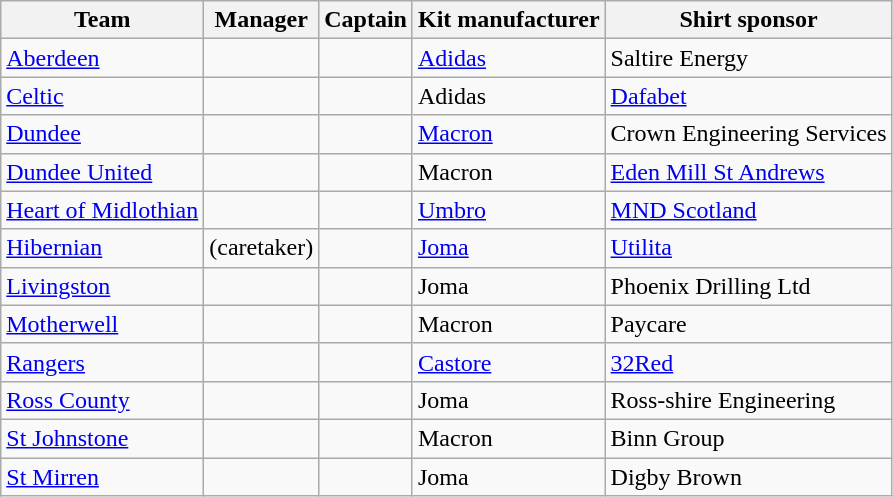<table class="wikitable sortable">
<tr>
<th>Team</th>
<th>Manager</th>
<th>Captain</th>
<th>Kit manufacturer</th>
<th>Shirt sponsor</th>
</tr>
<tr>
<td><a href='#'>Aberdeen</a></td>
<td> </td>
<td> </td>
<td><a href='#'>Adidas</a></td>
<td>Saltire Energy</td>
</tr>
<tr>
<td><a href='#'>Celtic</a></td>
<td> </td>
<td> </td>
<td>Adidas</td>
<td><a href='#'>Dafabet</a></td>
</tr>
<tr>
<td><a href='#'>Dundee</a></td>
<td> </td>
<td> </td>
<td><a href='#'>Macron</a></td>
<td>Crown Engineering Services</td>
</tr>
<tr>
<td><a href='#'>Dundee United</a></td>
<td> </td>
<td> </td>
<td>Macron</td>
<td><a href='#'>Eden Mill St Andrews</a></td>
</tr>
<tr>
<td><a href='#'>Heart of Midlothian</a></td>
<td> </td>
<td> </td>
<td><a href='#'>Umbro</a></td>
<td><a href='#'>MND Scotland</a></td>
</tr>
<tr>
<td><a href='#'>Hibernian</a></td>
<td>  (caretaker)</td>
<td> </td>
<td><a href='#'>Joma</a></td>
<td><a href='#'>Utilita</a></td>
</tr>
<tr>
<td><a href='#'>Livingston</a></td>
<td> </td>
<td> </td>
<td>Joma</td>
<td>Phoenix Drilling Ltd</td>
</tr>
<tr>
<td><a href='#'>Motherwell</a></td>
<td> </td>
<td> </td>
<td>Macron</td>
<td>Paycare</td>
</tr>
<tr>
<td><a href='#'>Rangers</a></td>
<td> </td>
<td> </td>
<td><a href='#'>Castore</a></td>
<td><a href='#'>32Red</a></td>
</tr>
<tr>
<td><a href='#'>Ross County</a></td>
<td> </td>
<td> </td>
<td>Joma</td>
<td>Ross-shire Engineering</td>
</tr>
<tr>
<td><a href='#'>St Johnstone</a></td>
<td> </td>
<td> </td>
<td>Macron</td>
<td>Binn Group</td>
</tr>
<tr>
<td><a href='#'>St Mirren</a></td>
<td> </td>
<td> </td>
<td>Joma</td>
<td>Digby Brown</td>
</tr>
</table>
